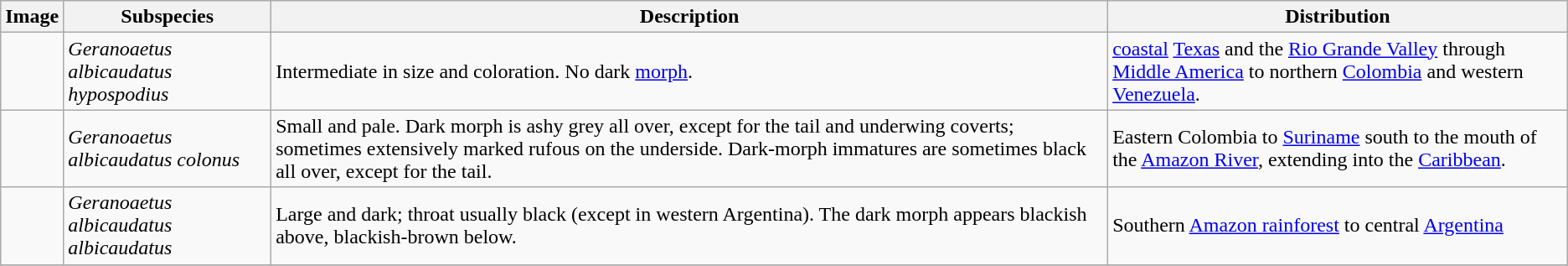<table class="wikitable ">
<tr>
<th>Image</th>
<th>Subspecies</th>
<th>Description</th>
<th>Distribution</th>
</tr>
<tr>
<td></td>
<td><em>Geranoaetus albicaudatus hypospodius</em></td>
<td>Intermediate in size and coloration. No dark <a href='#'>morph</a>.</td>
<td><a href='#'>coastal</a> <a href='#'>Texas</a> and the <a href='#'>Rio Grande Valley</a> through <a href='#'>Middle America</a> to northern <a href='#'>Colombia</a> and western <a href='#'>Venezuela</a>.</td>
</tr>
<tr>
<td></td>
<td><em>Geranoaetus albicaudatus colonus</em></td>
<td>Small and pale. Dark morph is ashy grey all over, except for the tail and underwing coverts; sometimes extensively marked rufous on the underside. Dark-morph immatures are sometimes black all over, except for the tail.</td>
<td>Eastern Colombia to <a href='#'>Suriname</a> south to the mouth of the <a href='#'>Amazon River</a>, extending into the <a href='#'>Caribbean</a>.</td>
</tr>
<tr>
<td></td>
<td><em>Geranoaetus albicaudatus albicaudatus</em></td>
<td>Large and dark; throat usually black (except in western Argentina). The dark morph appears blackish above, blackish-brown below.</td>
<td>Southern <a href='#'>Amazon rainforest</a> to central <a href='#'>Argentina</a></td>
</tr>
<tr>
</tr>
</table>
